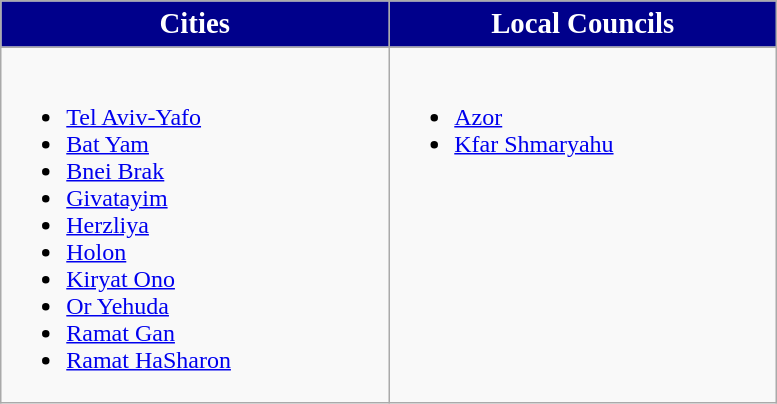<table class="wikitable">
<tr>
<th width="250;" style="font-size:larger; background:#00008B; color:white;">Cities</th>
<th width="250;" style="font-size:larger; background:#00008B; color:white;">Local Councils</th>
</tr>
<tr>
<td valign="top"><br><ul><li><a href='#'>Tel Aviv-Yafo</a></li><li><a href='#'>Bat Yam</a></li><li><a href='#'>Bnei Brak</a></li><li><a href='#'>Givatayim</a></li><li><a href='#'>Herzliya</a></li><li><a href='#'>Holon</a></li><li><a href='#'>Kiryat Ono</a></li><li><a href='#'>Or Yehuda</a></li><li><a href='#'>Ramat Gan</a></li><li><a href='#'>Ramat HaSharon</a></li></ul></td>
<td valign="top"><br><ul><li><a href='#'>Azor</a></li><li><a href='#'>Kfar Shmaryahu</a></li></ul></td>
</tr>
</table>
